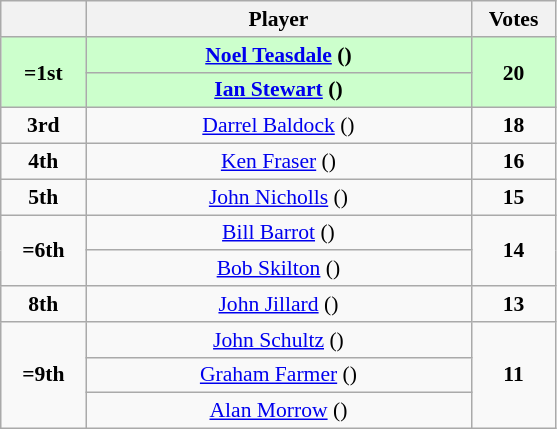<table class="wikitable" style="text-align: center; font-size: 90%;">
<tr>
<th width="50"></th>
<th width="250">Player</th>
<th width="50">Votes</th>
</tr>
<tr style="background: #CCFFCC; font-weight: bold;">
<td rowspan=2><strong>=1st</strong></td>
<td><a href='#'>Noel Teasdale</a> ()</td>
<td rowspan=2><strong>20</strong></td>
</tr>
<tr style="background: #CCFFCC; font-weight: bold;">
<td><a href='#'>Ian Stewart</a> ()</td>
</tr>
<tr>
<td><strong>3rd</strong></td>
<td><a href='#'>Darrel Baldock</a> ()</td>
<td><strong>18</strong></td>
</tr>
<tr>
<td><strong>4th</strong></td>
<td><a href='#'>Ken Fraser</a> ()</td>
<td><strong>16</strong></td>
</tr>
<tr>
<td><strong>5th</strong></td>
<td><a href='#'>John Nicholls</a> ()</td>
<td><strong>15</strong></td>
</tr>
<tr>
<td rowspan=2><strong>=6th</strong></td>
<td><a href='#'>Bill Barrot</a> ()</td>
<td rowspan=2><strong>14</strong></td>
</tr>
<tr>
<td><a href='#'>Bob Skilton</a> ()</td>
</tr>
<tr>
<td><strong>8th</strong></td>
<td><a href='#'>John Jillard</a> ()</td>
<td><strong>13</strong></td>
</tr>
<tr>
<td rowspan=3><strong>=9th</strong></td>
<td><a href='#'>John Schultz</a> ()</td>
<td rowspan=3><strong>11</strong></td>
</tr>
<tr>
<td><a href='#'>Graham Farmer</a> ()</td>
</tr>
<tr>
<td><a href='#'>Alan Morrow</a> ()</td>
</tr>
</table>
